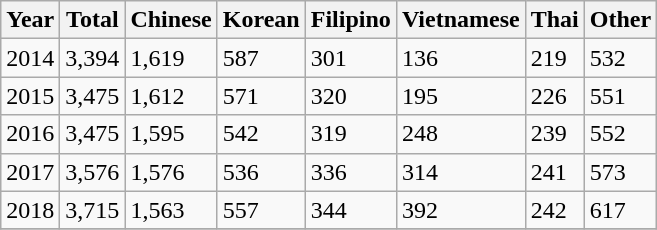<table class="wikitable sortable">
<tr>
<th scope="col">Year</th>
<th scope="col">Total</th>
<th scope="col">Chinese</th>
<th scope="col">Korean</th>
<th scope="col">Filipino</th>
<th scope="col">Vietnamese</th>
<th scope="col">Thai</th>
<th scope="col">Other</th>
</tr>
<tr>
<td>2014</td>
<td>3,394</td>
<td>1,619</td>
<td>587</td>
<td>301</td>
<td>136</td>
<td>219</td>
<td>532</td>
</tr>
<tr>
<td>2015</td>
<td>3,475</td>
<td>1,612</td>
<td>571</td>
<td>320</td>
<td>195</td>
<td>226</td>
<td>551</td>
</tr>
<tr>
<td>2016</td>
<td>3,475</td>
<td>1,595</td>
<td>542</td>
<td>319</td>
<td>248</td>
<td>239</td>
<td>552</td>
</tr>
<tr>
<td>2017</td>
<td>3,576</td>
<td>1,576</td>
<td>536</td>
<td>336</td>
<td>314</td>
<td>241</td>
<td>573</td>
</tr>
<tr>
<td>2018</td>
<td>3,715</td>
<td>1,563</td>
<td>557</td>
<td>344</td>
<td>392</td>
<td>242</td>
<td>617</td>
</tr>
<tr>
</tr>
</table>
